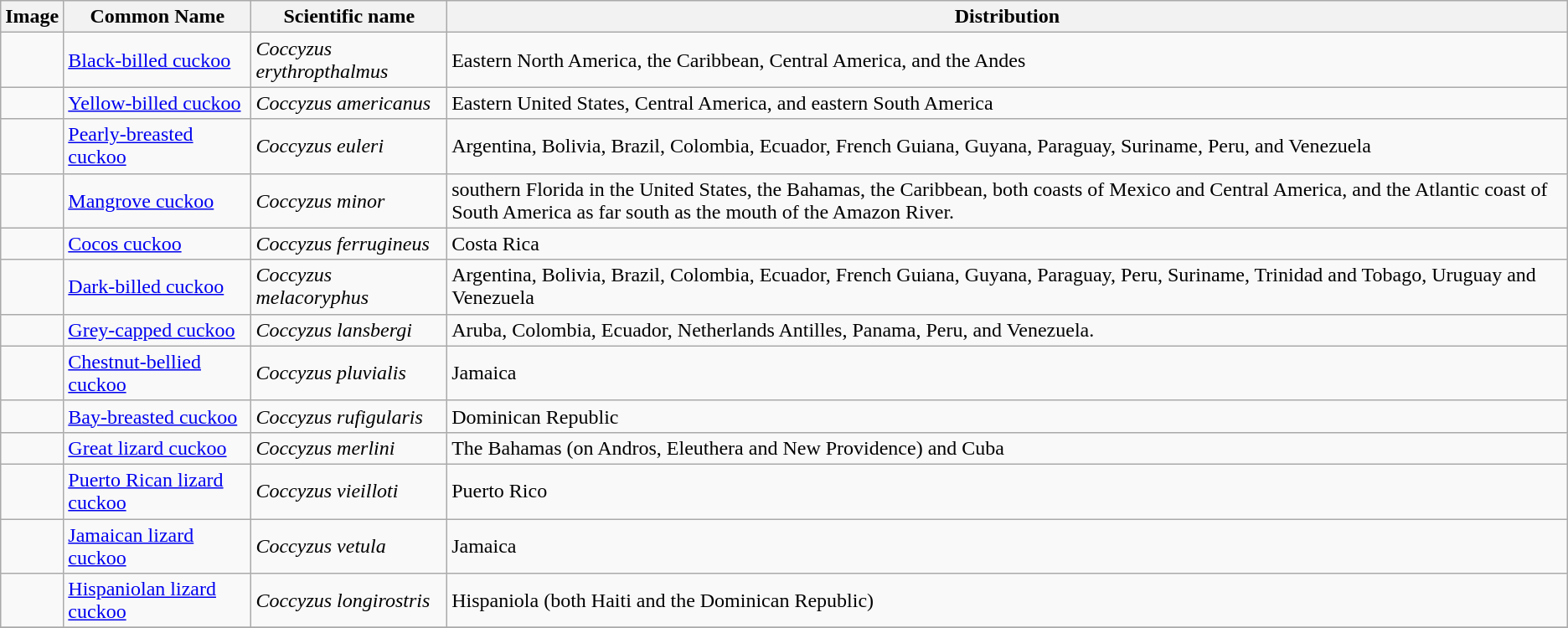<table class="wikitable">
<tr>
<th>Image</th>
<th>Common Name</th>
<th>Scientific name</th>
<th>Distribution</th>
</tr>
<tr>
<td></td>
<td><a href='#'>Black-billed cuckoo</a></td>
<td><em>Coccyzus erythropthalmus</em></td>
<td>Eastern North America, the Caribbean, Central America, and the Andes</td>
</tr>
<tr>
<td></td>
<td><a href='#'>Yellow-billed cuckoo</a></td>
<td><em>Coccyzus americanus</em></td>
<td>Eastern United States, Central America, and eastern South America</td>
</tr>
<tr>
<td></td>
<td><a href='#'>Pearly-breasted cuckoo</a></td>
<td><em>Coccyzus euleri</em></td>
<td>Argentina, Bolivia, Brazil, Colombia, Ecuador, French Guiana, Guyana, Paraguay, Suriname, Peru, and Venezuela</td>
</tr>
<tr>
<td></td>
<td><a href='#'>Mangrove cuckoo</a></td>
<td><em>Coccyzus minor</em></td>
<td>southern Florida in the United States, the Bahamas, the Caribbean, both coasts of Mexico and Central America, and the Atlantic coast of South America as far south as the mouth of the Amazon River.</td>
</tr>
<tr>
<td></td>
<td><a href='#'>Cocos cuckoo</a></td>
<td><em>Coccyzus ferrugineus</em></td>
<td>Costa Rica</td>
</tr>
<tr>
<td></td>
<td><a href='#'>Dark-billed cuckoo</a></td>
<td><em>Coccyzus melacoryphus</em></td>
<td>Argentina, Bolivia, Brazil, Colombia, Ecuador, French Guiana, Guyana, Paraguay, Peru, Suriname, Trinidad and Tobago, Uruguay and Venezuela</td>
</tr>
<tr>
<td></td>
<td><a href='#'>Grey-capped cuckoo</a></td>
<td><em>Coccyzus lansbergi</em></td>
<td>Aruba, Colombia, Ecuador, Netherlands Antilles, Panama, Peru, and Venezuela.</td>
</tr>
<tr>
<td></td>
<td><a href='#'>Chestnut-bellied cuckoo</a></td>
<td><em>Coccyzus pluvialis</em></td>
<td>Jamaica</td>
</tr>
<tr>
<td></td>
<td><a href='#'>Bay-breasted cuckoo</a></td>
<td><em>Coccyzus rufigularis</em></td>
<td>Dominican Republic</td>
</tr>
<tr>
<td></td>
<td><a href='#'>Great lizard cuckoo</a></td>
<td><em>Coccyzus merlini</em></td>
<td>The Bahamas (on Andros, Eleuthera and New Providence) and Cuba</td>
</tr>
<tr>
<td></td>
<td><a href='#'>Puerto Rican lizard cuckoo</a></td>
<td><em>Coccyzus vieilloti</em></td>
<td>Puerto Rico</td>
</tr>
<tr>
<td></td>
<td><a href='#'>Jamaican lizard cuckoo</a></td>
<td><em>Coccyzus vetula</em></td>
<td>Jamaica</td>
</tr>
<tr>
<td></td>
<td><a href='#'>Hispaniolan lizard cuckoo</a></td>
<td><em>Coccyzus longirostris</em></td>
<td>Hispaniola (both Haiti and the Dominican Republic)</td>
</tr>
<tr>
</tr>
</table>
